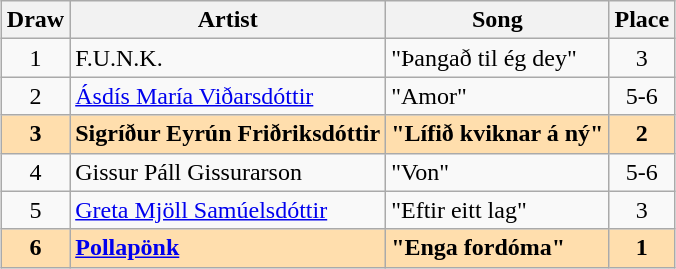<table class="sortable wikitable" style="margin: 1em auto 1em auto; text-align:center">
<tr>
<th>Draw</th>
<th>Artist</th>
<th>Song</th>
<th>Place</th>
</tr>
<tr>
<td>1</td>
<td align="left">F.U.N.K.</td>
<td align="left">"Þangað til ég dey"</td>
<td data-sort-value="3">3</td>
</tr>
<tr>
<td>2</td>
<td align="left"><a href='#'>Ásdís María Viðarsdóttir</a></td>
<td align="left">"Amor"</td>
<td data-sort-value="5">5-6</td>
</tr>
<tr style="font-weight:bold; background:navajowhite;">
<td>3</td>
<td align="left">Sigríður Eyrún Friðriksdóttir</td>
<td align="left">"Lífið kviknar á ný"</td>
<td data-sort-value="2">2</td>
</tr>
<tr>
<td>4</td>
<td align="left">Gissur Páll Gissurarson</td>
<td align="left">"Von"</td>
<td data-sort-value="5">5-6</td>
</tr>
<tr>
<td>5</td>
<td align="left"><a href='#'>Greta Mjöll Samúelsdóttir</a></td>
<td align="left">"Eftir eitt lag"</td>
<td data-sort-value="3">3</td>
</tr>
<tr style="font-weight:bold; background:navajowhite;">
<td>6</td>
<td align="left"><a href='#'>Pollapönk</a></td>
<td align="left">"Enga fordóma"</td>
<td data-sort-value="1">1</td>
</tr>
</table>
